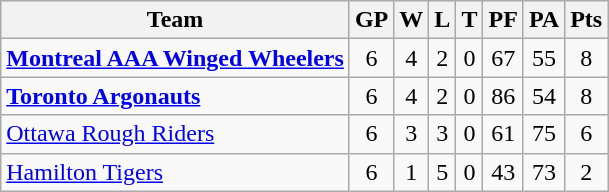<table class="wikitable">
<tr>
<th>Team</th>
<th>GP</th>
<th>W</th>
<th>L</th>
<th>T</th>
<th>PF</th>
<th>PA</th>
<th>Pts</th>
</tr>
<tr align="center">
<td align="left"><strong><a href='#'>Montreal AAA Winged Wheelers</a></strong></td>
<td>6</td>
<td>4</td>
<td>2</td>
<td>0</td>
<td>67</td>
<td>55</td>
<td>8</td>
</tr>
<tr align="center">
<td align="left"><strong><a href='#'>Toronto Argonauts</a></strong></td>
<td>6</td>
<td>4</td>
<td>2</td>
<td>0</td>
<td>86</td>
<td>54</td>
<td>8</td>
</tr>
<tr align="center">
<td align="left"><a href='#'>Ottawa Rough Riders</a></td>
<td>6</td>
<td>3</td>
<td>3</td>
<td>0</td>
<td>61</td>
<td>75</td>
<td>6</td>
</tr>
<tr align="center">
<td align="left"><a href='#'>Hamilton Tigers</a></td>
<td>6</td>
<td>1</td>
<td>5</td>
<td>0</td>
<td>43</td>
<td>73</td>
<td>2</td>
</tr>
</table>
